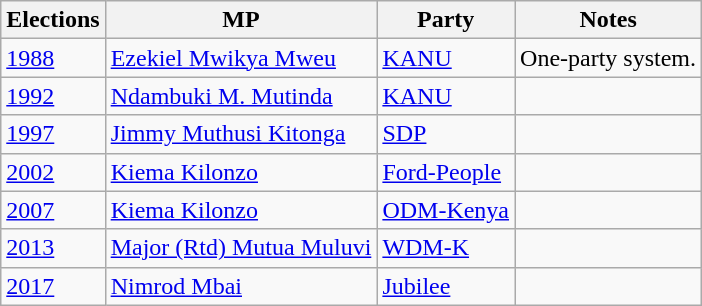<table class="wikitable">
<tr>
<th>Elections</th>
<th>MP </th>
<th>Party</th>
<th>Notes</th>
</tr>
<tr>
<td><a href='#'>1988</a></td>
<td><a href='#'>Ezekiel Mwikya Mweu</a></td>
<td><a href='#'>KANU</a></td>
<td>One-party system.</td>
</tr>
<tr>
<td><a href='#'>1992</a></td>
<td><a href='#'>Ndambuki M. Mutinda</a></td>
<td><a href='#'>KANU</a></td>
<td></td>
</tr>
<tr>
<td><a href='#'>1997</a></td>
<td><a href='#'>Jimmy Muthusi Kitonga</a></td>
<td><a href='#'>SDP</a></td>
<td></td>
</tr>
<tr>
<td><a href='#'>2002</a></td>
<td><a href='#'>Kiema Kilonzo</a></td>
<td><a href='#'>Ford-People</a></td>
<td></td>
</tr>
<tr>
<td><a href='#'>2007</a></td>
<td><a href='#'>Kiema Kilonzo</a></td>
<td><a href='#'>ODM-Kenya</a></td>
<td></td>
</tr>
<tr>
<td><a href='#'>2013</a></td>
<td><a href='#'>Major (Rtd) Mutua Muluvi</a></td>
<td><a href='#'>WDM-K</a></td>
<td></td>
</tr>
<tr>
<td><a href='#'>2017</a></td>
<td><a href='#'>Nimrod Mbai</a></td>
<td><a href='#'>Jubilee</a></td>
<td></td>
</tr>
</table>
